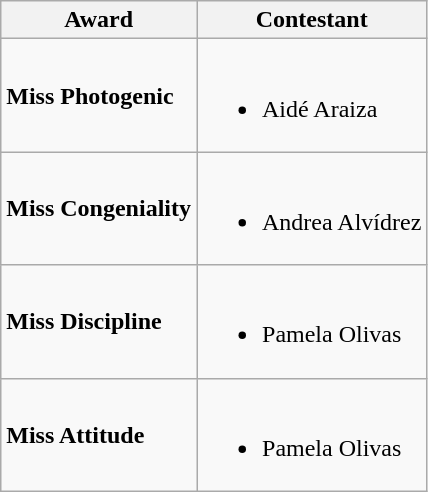<table class="wikitable">
<tr>
<th>Award</th>
<th>Contestant</th>
</tr>
<tr>
<td><strong>Miss Photogenic</strong></td>
<td><br><ul><li>Aidé Araiza</li></ul></td>
</tr>
<tr>
<td><strong>Miss Congeniality</strong></td>
<td><br><ul><li>Andrea Alvídrez</li></ul></td>
</tr>
<tr>
<td><strong>Miss Discipline</strong></td>
<td><br><ul><li>Pamela Olivas</li></ul></td>
</tr>
<tr>
<td><strong>Miss Attitude</strong></td>
<td><br><ul><li>Pamela Olivas</li></ul></td>
</tr>
</table>
